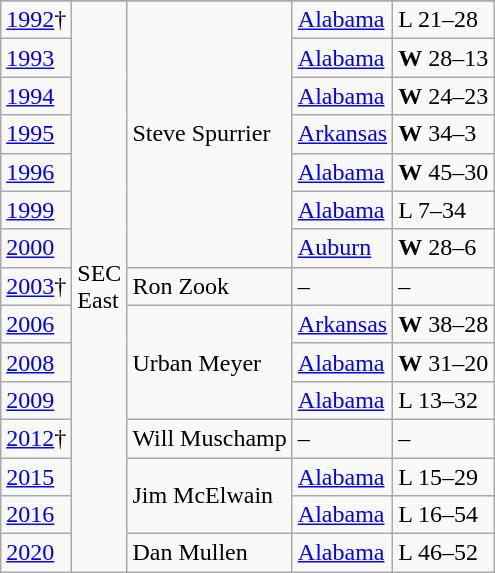<table class="wikitable">
<tr>
</tr>
<tr>
<td><a href='#'>1992</a>†</td>
<td rowspan="15">SEC <br> East</td>
<td rowspan="7">Steve Spurrier</td>
<td><a href='#'>Alabama</a></td>
<td>L 21–28</td>
</tr>
<tr>
<td><a href='#'>1993</a></td>
<td><a href='#'>Alabama</a></td>
<td><strong>W</strong> 28–13</td>
</tr>
<tr>
<td><a href='#'>1994</a></td>
<td><a href='#'>Alabama</a></td>
<td><strong>W</strong> 24–23</td>
</tr>
<tr>
<td><a href='#'>1995</a></td>
<td><a href='#'>Arkansas</a></td>
<td><strong>W</strong> 34–3</td>
</tr>
<tr>
<td><a href='#'>1996</a></td>
<td><a href='#'>Alabama</a></td>
<td><strong>W</strong> 45–30</td>
</tr>
<tr>
<td><a href='#'>1999</a></td>
<td><a href='#'>Alabama</a></td>
<td>L 7–34</td>
</tr>
<tr>
<td><a href='#'>2000</a></td>
<td><a href='#'>Auburn</a></td>
<td><strong>W</strong> 28–6</td>
</tr>
<tr>
<td><a href='#'>2003</a>†</td>
<td>Ron Zook</td>
<td>–</td>
<td>– </td>
</tr>
<tr>
<td><a href='#'>2006</a></td>
<td rowspan="3">Urban Meyer</td>
<td><a href='#'>Arkansas</a></td>
<td><strong>W</strong> 38–28</td>
</tr>
<tr>
<td><a href='#'>2008</a></td>
<td><a href='#'>Alabama</a></td>
<td><strong>W</strong> 31–20</td>
</tr>
<tr>
<td><a href='#'>2009</a></td>
<td><a href='#'>Alabama</a></td>
<td>L 13–32</td>
</tr>
<tr>
<td><a href='#'>2012</a>†</td>
<td>Will Muschamp</td>
<td>–</td>
<td>– </td>
</tr>
<tr>
<td><a href='#'>2015</a></td>
<td rowspan="2">Jim McElwain</td>
<td><a href='#'>Alabama</a></td>
<td>L 15–29</td>
</tr>
<tr>
<td><a href='#'>2016</a></td>
<td><a href='#'>Alabama</a></td>
<td>L 16–54</td>
</tr>
<tr>
<td><a href='#'>2020</a></td>
<td>Dan Mullen</td>
<td><a href='#'>Alabama</a></td>
<td>L 46–52</td>
</tr>
</table>
